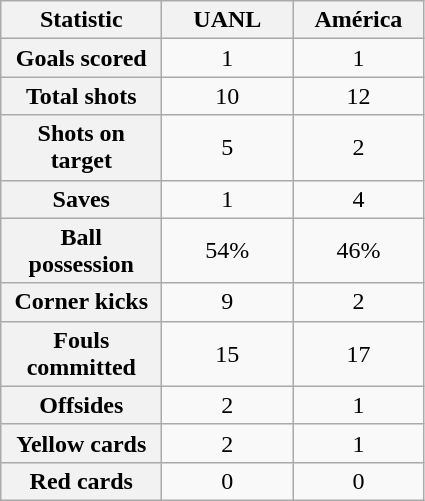<table class="wikitable plainrowheaders" style="text-align:center">
<tr>
<th scope="col" style="width:100px">Statistic</th>
<th scope="col" style="width:80px">UANL</th>
<th scope="col" style="width:80px">América</th>
</tr>
<tr>
<th scope=row>Goals scored</th>
<td>1</td>
<td>1</td>
</tr>
<tr>
<th scope=row>Total shots</th>
<td>10</td>
<td>12</td>
</tr>
<tr>
<th scope=row>Shots on target</th>
<td>5</td>
<td>2</td>
</tr>
<tr>
<th scope=row>Saves</th>
<td>1</td>
<td>4</td>
</tr>
<tr>
<th scope=row>Ball possession</th>
<td>54%</td>
<td>46%</td>
</tr>
<tr>
<th scope=row>Corner kicks</th>
<td>9</td>
<td>2</td>
</tr>
<tr>
<th scope=row>Fouls committed</th>
<td>15</td>
<td>17</td>
</tr>
<tr>
<th scope=row>Offsides</th>
<td>2</td>
<td>1</td>
</tr>
<tr>
<th scope=row>Yellow cards</th>
<td>2</td>
<td>1</td>
</tr>
<tr>
<th scope=row>Red cards</th>
<td>0</td>
<td>0</td>
</tr>
</table>
